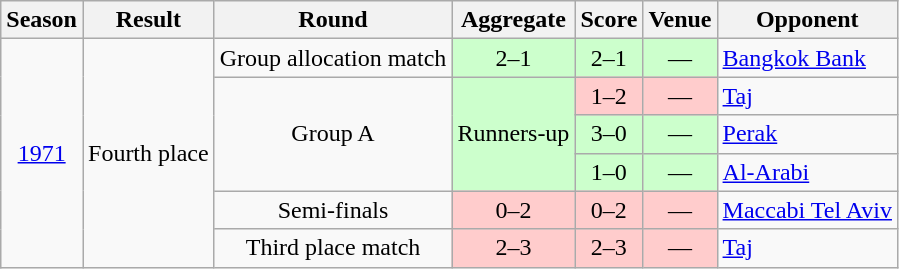<table class="wikitable sticky-header" style="text-align:center">
<tr>
<th>Season</th>
<th>Result</th>
<th>Round</th>
<th>Aggregate</th>
<th>Score</th>
<th>Venue</th>
<th>Opponent</th>
</tr>
<tr>
<td rowspan="6"><a href='#'>1971</a></td>
<td rowspan="6">Fourth place</td>
<td>Group allocation match</td>
<td style="background:#cfc">2–1</td>
<td style="background:#cfc">2–1</td>
<td style="background:#cfc">—</td>
<td align="left"> <a href='#'>Bangkok Bank</a></td>
</tr>
<tr>
<td rowspan="3">Group A</td>
<td rowspan="3" style="background:#cfc">Runners-up</td>
<td style="background:#fcc">1–2</td>
<td style="background:#fcc">—</td>
<td align="left"> <a href='#'>Taj</a></td>
</tr>
<tr>
<td style="background:#cfc">3–0</td>
<td style="background:#cfc">—</td>
<td align="left"> <a href='#'>Perak</a></td>
</tr>
<tr>
<td style="background:#cfc">1–0</td>
<td style="background:#cfc">—</td>
<td align="left"> <a href='#'>Al-Arabi</a></td>
</tr>
<tr>
<td>Semi-finals</td>
<td style="background:#fcc">0–2</td>
<td style="background:#fcc">0–2</td>
<td style="background:#fcc">—</td>
<td align="left"> <a href='#'>Maccabi Tel Aviv</a></td>
</tr>
<tr>
<td>Third place match</td>
<td style="background:#fcc">2–3</td>
<td style="background:#fcc">2–3</td>
<td style="background:#fcc">—</td>
<td align="left"> <a href='#'>Taj</a></td>
</tr>
</table>
